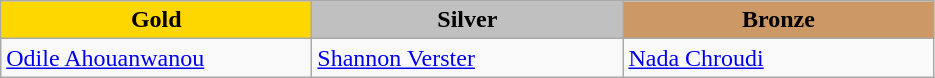<table class="wikitable" style="text-align:left">
<tr align="center">
<td width=200 bgcolor=gold><strong>Gold</strong></td>
<td width=200 bgcolor=silver><strong>Silver</strong></td>
<td width=200 bgcolor=CC9966><strong>Bronze</strong></td>
</tr>
<tr>
<td><a href='#'>Odile Ahouanwanou</a><br><em></em></td>
<td><a href='#'>Shannon Verster</a><br><em></em></td>
<td><a href='#'>Nada Chroudi</a><br><em></em></td>
</tr>
</table>
